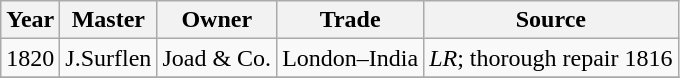<table class=" wikitable">
<tr>
<th>Year</th>
<th>Master</th>
<th>Owner</th>
<th>Trade</th>
<th>Source</th>
</tr>
<tr>
<td>1820</td>
<td>J.Surflen</td>
<td>Joad & Co.</td>
<td>London–India</td>
<td><em>LR</em>; thorough repair 1816</td>
</tr>
<tr>
</tr>
</table>
